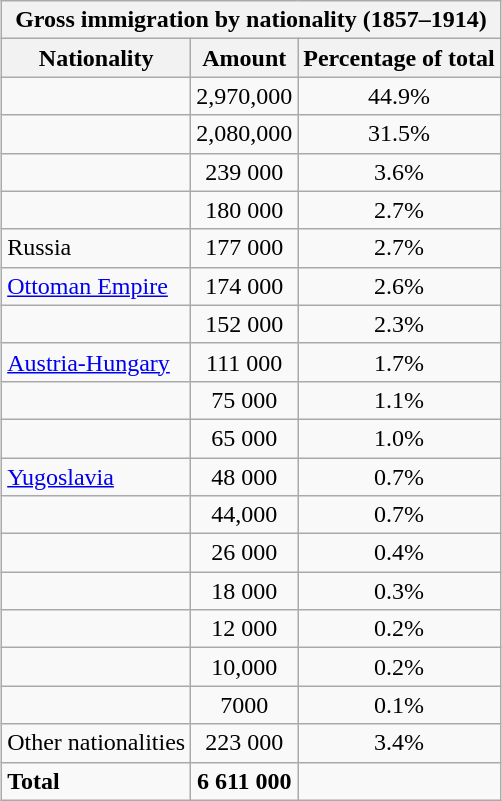<table class="wikitable" style="text-align:center; margin:0 auto;">
<tr>
<th colspan="3">Gross immigration by nationality (1857–1914)</th>
</tr>
<tr>
<th>Nationality</th>
<th>Amount</th>
<th>Percentage of total</th>
</tr>
<tr>
<td align="left"></td>
<td>2,970,000</td>
<td>44.9%</td>
</tr>
<tr>
<td align="left"></td>
<td>2,080,000</td>
<td>31.5%</td>
</tr>
<tr>
<td align="left"></td>
<td>239 000</td>
<td>3.6%</td>
</tr>
<tr>
<td align="left"></td>
<td>180 000</td>
<td>2.7%</td>
</tr>
<tr>
<td align="left"> Russia</td>
<td>177 000</td>
<td>2.7%</td>
</tr>
<tr>
<td align="left"> <a href='#'>Ottoman Empire</a></td>
<td>174 000</td>
<td>2.6%</td>
</tr>
<tr>
<td align="left"></td>
<td>152 000</td>
<td>2.3%</td>
</tr>
<tr>
<td align="left"> <a href='#'>Austria-Hungary</a></td>
<td>111 000</td>
<td>1.7%</td>
</tr>
<tr>
<td align="left"></td>
<td>75 000</td>
<td>1.1%</td>
</tr>
<tr>
<td align="left"></td>
<td>65 000</td>
<td>1.0%</td>
</tr>
<tr>
<td align="left"> <a href='#'>Yugoslavia</a></td>
<td>48 000</td>
<td>0.7%</td>
</tr>
<tr>
<td align="left"></td>
<td>44,000</td>
<td>0.7%</td>
</tr>
<tr>
<td align="left"></td>
<td>26 000</td>
<td>0.4%</td>
</tr>
<tr>
<td align="left"></td>
<td>18 000</td>
<td>0.3%</td>
</tr>
<tr>
<td align="left"></td>
<td>12 000</td>
<td>0.2%</td>
</tr>
<tr>
<td align="left"></td>
<td>10,000</td>
<td>0.2%</td>
</tr>
<tr>
<td align="left"></td>
<td>7000</td>
<td>0.1%</td>
</tr>
<tr>
<td align="left">Other nationalities</td>
<td>223 000</td>
<td>3.4%</td>
</tr>
<tr>
<td align="left"><strong>Total</strong></td>
<td><strong>6 611 000</strong></td>
<td></td>
</tr>
</table>
